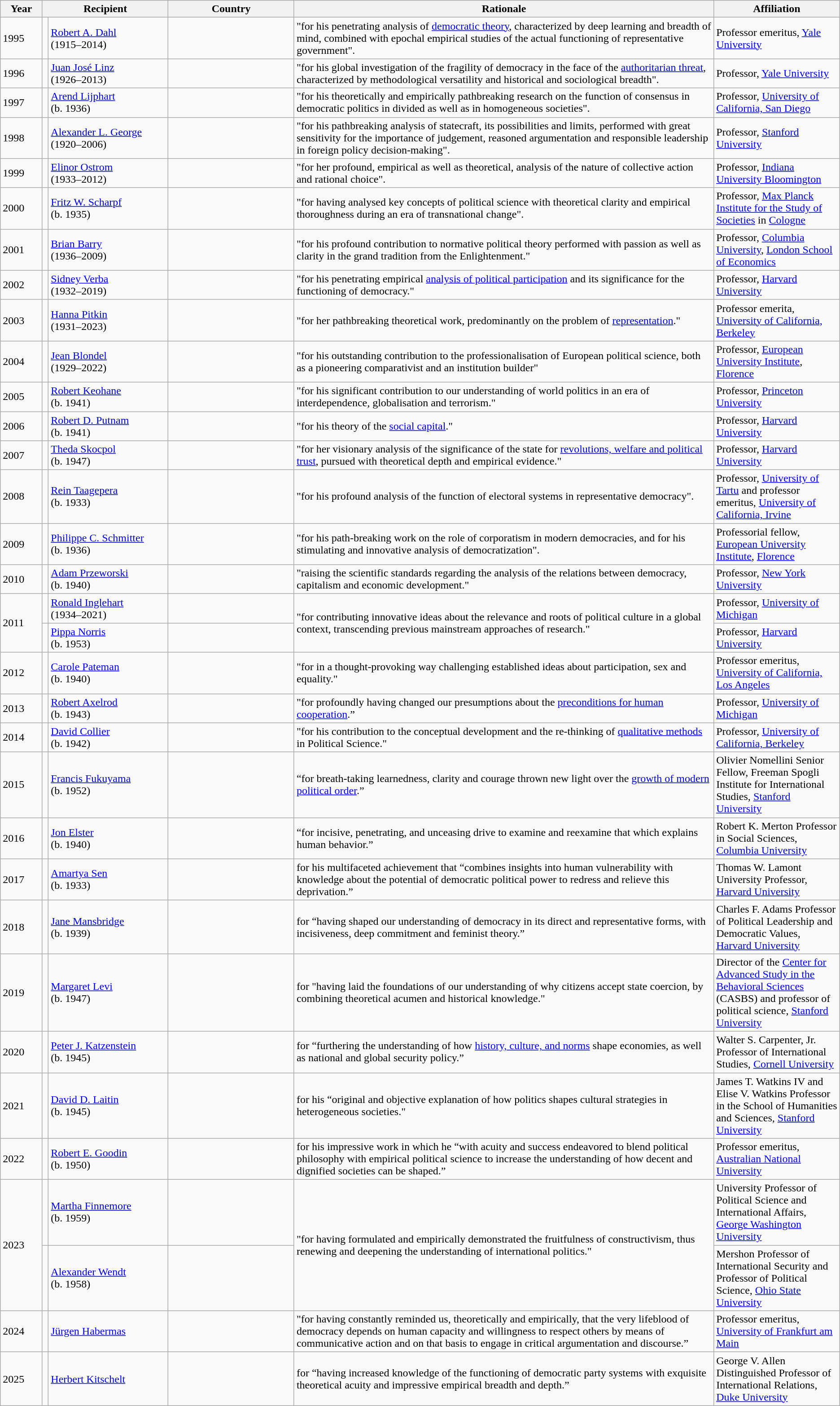<table class="wikitable sortable" align="center">
<tr>
<th width="5%">Year</th>
<th colspan=2 width="15%">Recipient</th>
<th width="15%">Country</th>
<th width="50%">Rationale</th>
<th width="15%">Affiliation</th>
</tr>
<tr>
<td>1995</td>
<td></td>
<td><a href='#'>Robert A. Dahl</a><br>(1915–2014)</td>
<td></td>
<td>"for his penetrating analysis of <a href='#'>democratic theory</a>, characterized by deep learning and breadth of mind, combined with epochal empirical studies of the actual functioning of representative government".</td>
<td>Professor emeritus, <a href='#'>Yale University</a></td>
</tr>
<tr>
<td>1996</td>
<td></td>
<td><a href='#'>Juan José Linz</a><br>(1926–2013)</td>
<td><br><br></td>
<td>"for his global investigation of the fragility of democracy in the face of the <a href='#'>authoritarian threat</a>, characterized by methodological versatility and historical and sociological breadth".</td>
<td>Professor, <a href='#'>Yale University</a></td>
</tr>
<tr>
<td>1997</td>
<td></td>
<td><a href='#'>Arend Lijphart</a><br>(b. 1936)</td>
<td><br><br></td>
<td>"for his theoretically and empirically pathbreaking research on the function of consensus in democratic politics in divided as well as in homogeneous societies".</td>
<td>Professor, <a href='#'>University of California, San Diego</a></td>
</tr>
<tr>
<td>1998</td>
<td></td>
<td><a href='#'>Alexander L. George</a><br>(1920–2006)</td>
<td></td>
<td>"for his pathbreaking analysis of statecraft, its possibilities and limits, performed with great sensitivity for the importance of judgement, reasoned argumentation and responsible leadership in foreign policy decision-making".</td>
<td>Professor, <a href='#'>Stanford University</a></td>
</tr>
<tr>
<td>1999</td>
<td></td>
<td><a href='#'>Elinor Ostrom</a><br>(1933–2012)</td>
<td></td>
<td>"for her profound, empirical as well as theoretical, analysis of the nature of collective action and rational choice".</td>
<td>Professor, <a href='#'>Indiana University Bloomington</a></td>
</tr>
<tr>
<td>2000</td>
<td></td>
<td><a href='#'>Fritz W. Scharpf</a><br>(b. 1935)</td>
<td></td>
<td>"for having analysed key concepts of political science with theoretical clarity and empirical thoroughness during an era of transnational change".</td>
<td>Professor, <a href='#'>Max Planck Institute for the Study of Societies</a> in <a href='#'>Cologne</a></td>
</tr>
<tr>
<td>2001</td>
<td></td>
<td><a href='#'>Brian Barry</a><br>(1936–2009)</td>
<td><br></td>
<td>"for his profound contribution to normative political theory performed with passion as well as clarity in the grand tradition from the Enlightenment."</td>
<td>Professor, <a href='#'>Columbia University</a>, <a href='#'>London School of Economics</a></td>
</tr>
<tr>
<td>2002</td>
<td></td>
<td><a href='#'>Sidney Verba</a><br>(1932–2019)</td>
<td></td>
<td>"for his penetrating empirical <a href='#'>analysis of political participation</a> and its significance for the functioning of democracy."</td>
<td>Professor, <a href='#'>Harvard University</a></td>
</tr>
<tr>
<td>2003</td>
<td></td>
<td><a href='#'>Hanna Pitkin</a><br>(1931–2023)</td>
<td><br></td>
<td>"for her pathbreaking theoretical work, predominantly on the problem of <a href='#'>representation</a>."</td>
<td>Professor emerita, <a href='#'>University of California, Berkeley</a></td>
</tr>
<tr>
<td>2004</td>
<td></td>
<td><a href='#'>Jean Blondel</a><br>(1929–2022)</td>
<td></td>
<td>"for his outstanding contribution to the professionalisation of European political science, both as a pioneering comparativist and an institution builder"</td>
<td>Professor, <a href='#'>European University Institute</a>, <a href='#'>Florence</a></td>
</tr>
<tr>
<td>2005</td>
<td></td>
<td><a href='#'>Robert Keohane</a><br>(b. 1941)</td>
<td></td>
<td>"for his significant contribution to our understanding of world politics in an era of interdependence, globalisation and terrorism."</td>
<td>Professor, <a href='#'>Princeton University</a></td>
</tr>
<tr>
<td>2006</td>
<td></td>
<td><a href='#'>Robert D. Putnam</a><br>(b. 1941)</td>
<td></td>
<td>"for his theory of the <a href='#'>social capital</a>."</td>
<td>Professor, <a href='#'>Harvard University</a></td>
</tr>
<tr>
<td>2007</td>
<td></td>
<td><a href='#'>Theda Skocpol</a><br>(b. 1947)</td>
<td></td>
<td>"for her visionary analysis of the significance of the state for <a href='#'>revolutions, welfare and political trust</a>, pursued with theoretical depth and empirical evidence."</td>
<td>Professor, <a href='#'>Harvard University</a></td>
</tr>
<tr>
<td>2008</td>
<td></td>
<td><a href='#'>Rein Taagepera</a><br>(b. 1933)</td>
<td><br></td>
<td>"for his profound analysis of the function of electoral systems in representative democracy".</td>
<td>Professor, <a href='#'>University of Tartu</a> and professor emeritus, <a href='#'>University of California, Irvine</a></td>
</tr>
<tr>
<td>2009</td>
<td></td>
<td><a href='#'>Philippe C. Schmitter</a><br>(b. 1936)</td>
<td></td>
<td>"for his path-breaking work on the role of corporatism in modern democracies, and for his stimulating and innovative analysis of democratization".</td>
<td>Professorial fellow, <a href='#'>European University Institute</a>, <a href='#'>Florence</a></td>
</tr>
<tr>
<td>2010</td>
<td></td>
<td><a href='#'>Adam Przeworski</a><br>(b. 1940)</td>
<td><br></td>
<td>"raising the scientific standards regarding the analysis of the relations between democracy, capitalism and economic development."</td>
<td>Professor, <a href='#'>New York University</a></td>
</tr>
<tr>
<td rowspan=2>2011</td>
<td></td>
<td><a href='#'>Ronald Inglehart</a><br>(1934–2021)</td>
<td></td>
<td rowspan=2>"for contributing innovative ideas about the relevance and roots of political culture in a global context, transcending previous mainstream approaches of research."</td>
<td>Professor, <a href='#'>University of Michigan</a></td>
</tr>
<tr>
<td></td>
<td><a href='#'>Pippa Norris</a><br>(b. 1953)</td>
<td><br></td>
<td>Professor, <a href='#'>Harvard University</a></td>
</tr>
<tr>
<td>2012</td>
<td></td>
<td><a href='#'>Carole Pateman</a><br>(b. 1940)</td>
<td><br></td>
<td>"for in a thought-provoking way challenging established ideas about participation, sex and equality."</td>
<td>Professor emeritus, <a href='#'>University of California, Los Angeles</a></td>
</tr>
<tr>
<td>2013</td>
<td></td>
<td><a href='#'>Robert Axelrod</a><br>(b. 1943)</td>
<td></td>
<td>"for profoundly having changed our presumptions about the <a href='#'>preconditions for human cooperation</a>.”</td>
<td>Professor, <a href='#'>University of Michigan</a></td>
</tr>
<tr>
<td>2014</td>
<td></td>
<td><a href='#'>David Collier</a><br>(b. 1942)</td>
<td></td>
<td>"for his contribution to the conceptual development and the re-thinking of <a href='#'>qualitative methods</a> in Political Science."</td>
<td>Professor, <a href='#'>University of California, Berkeley</a></td>
</tr>
<tr>
<td>2015</td>
<td></td>
<td><a href='#'>Francis Fukuyama</a><br>(b. 1952)</td>
<td></td>
<td>“for breath-taking learnedness, clarity and courage thrown new light over the <a href='#'>growth of modern political order</a>.”</td>
<td>Olivier Nomellini Senior Fellow, Freeman Spogli Institute for International Studies, <a href='#'>Stanford University</a></td>
</tr>
<tr>
<td>2016</td>
<td></td>
<td><a href='#'>Jon Elster</a><br>(b. 1940)</td>
<td></td>
<td>“for incisive, penetrating, and unceasing drive to examine and reexamine that which explains human behavior.”</td>
<td>Robert K. Merton Professor in Social Sciences, <a href='#'>Columbia University</a></td>
</tr>
<tr>
<td>2017</td>
<td></td>
<td><a href='#'>Amartya Sen</a><br>(b. 1933)</td>
<td></td>
<td>for his multifaceted achievement that “combines insights into human vulnerability with knowledge about the potential of democratic political power to redress and relieve this deprivation.”</td>
<td>Thomas W. Lamont University Professor, <a href='#'>Harvard University</a></td>
</tr>
<tr>
<td>2018</td>
<td></td>
<td><a href='#'>Jane Mansbridge</a><br>(b. 1939)</td>
<td></td>
<td>for “having shaped our understanding of democracy in its direct and representative forms, with incisiveness, deep commitment and feminist theory.”</td>
<td>Charles F. Adams Professor of Political Leadership and Democratic Values, <a href='#'>Harvard University</a></td>
</tr>
<tr>
<td>2019</td>
<td></td>
<td><a href='#'>Margaret Levi</a><br>(b. 1947)</td>
<td></td>
<td>for "having laid the foundations of our understanding of why citizens accept state coercion, by combining theoretical acumen and historical knowledge."</td>
<td>Director of the <a href='#'>Center for Advanced Study in the Behavioral Sciences</a> (CASBS) and professor of political science, <a href='#'>Stanford University</a></td>
</tr>
<tr>
<td>2020</td>
<td></td>
<td><a href='#'>Peter J. Katzenstein</a><br>(b. 1945)</td>
<td><br></td>
<td>for “furthering the understanding of how <a href='#'>history, culture, and norms</a> shape economies, as well as national and global security policy.”</td>
<td>Walter S. Carpenter, Jr. Professor of International Studies, <a href='#'>Cornell University</a></td>
</tr>
<tr>
<td>2021</td>
<td></td>
<td><a href='#'>David D. Laitin</a><br>(b. 1945)</td>
<td></td>
<td>for his “original and objective explanation of how politics shapes cultural strategies in heterogeneous societies."</td>
<td>James T. Watkins IV and Elise V. Watkins Professor in the School of Humanities and Sciences, <a href='#'>Stanford University</a></td>
</tr>
<tr>
<td>2022</td>
<td></td>
<td><a href='#'>Robert E. Goodin</a><br>(b. 1950)</td>
<td><br></td>
<td>for his impressive work in which he “with acuity and success endeavored to blend political philosophy with empirical political science to increase the understanding of how decent and dignified societies can be shaped.”</td>
<td>Professor emeritus, <a href='#'>Australian National University</a></td>
</tr>
<tr>
<td rowspan=2>2023</td>
<td></td>
<td><a href='#'>Martha Finnemore</a><br>(b. 1959)</td>
<td></td>
<td rowspan=2>"for having formulated and empirically demonstrated the fruitfulness of constructivism, thus renewing and deepening the understanding of international politics."</td>
<td>University Professor of Political Science and International Affairs, <a href='#'>George Washington University</a></td>
</tr>
<tr>
<td></td>
<td><a href='#'>Alexander Wendt</a><br>(b. 1958)</td>
<td></td>
<td>Mershon Professor of International Security and Professor of Political Science, <a href='#'>Ohio State University</a></td>
</tr>
<tr>
<td>2024</td>
<td></td>
<td><a href='#'>Jürgen Habermas</a></td>
<td></td>
<td>"for having constantly reminded us, theoretically and empirically, that the very lifeblood of democracy depends on human capacity and willingness to respect others by means of communicative action and on that basis to engage in critical argumentation and discourse.”</td>
<td>Professor emeritus, <a href='#'>University of Frankfurt am Main</a></td>
</tr>
<tr>
<td>2025</td>
<td></td>
<td><a href='#'>Herbert Kitschelt</a></td>
<td><br></td>
<td>for “having increased knowledge of the functioning of democratic party systems with exquisite theoretical acuity and impressive empirical breadth and depth.”</td>
<td>George V. Allen Distinguished Professor of International Relations, <a href='#'>Duke University</a></td>
</tr>
</table>
